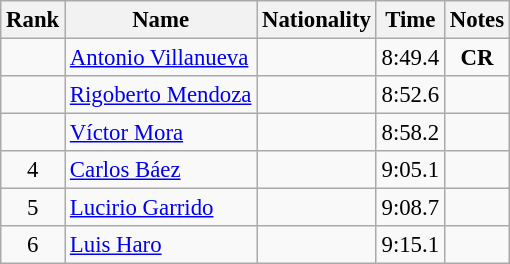<table class="wikitable sortable" style="text-align:center;font-size:95%">
<tr>
<th>Rank</th>
<th>Name</th>
<th>Nationality</th>
<th>Time</th>
<th>Notes</th>
</tr>
<tr>
<td></td>
<td align=left><a href='#'>Antonio Villanueva</a></td>
<td align=left></td>
<td>8:49.4</td>
<td><strong>CR</strong></td>
</tr>
<tr>
<td></td>
<td align=left><a href='#'>Rigoberto Mendoza</a></td>
<td align=left></td>
<td>8:52.6</td>
<td></td>
</tr>
<tr>
<td></td>
<td align=left><a href='#'>Víctor Mora</a></td>
<td align=left></td>
<td>8:58.2</td>
<td></td>
</tr>
<tr>
<td>4</td>
<td align=left><a href='#'>Carlos Báez</a></td>
<td align=left></td>
<td>9:05.1</td>
<td></td>
</tr>
<tr>
<td>5</td>
<td align=left><a href='#'>Lucirio Garrido</a></td>
<td align=left></td>
<td>9:08.7</td>
<td></td>
</tr>
<tr>
<td>6</td>
<td align=left><a href='#'>Luis Haro</a></td>
<td align=left></td>
<td>9:15.1</td>
<td></td>
</tr>
</table>
